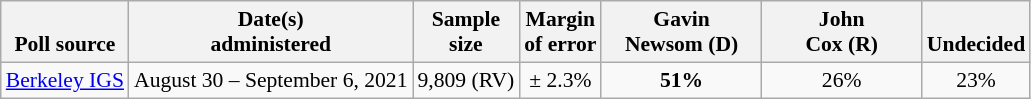<table class="wikitable" style="font-size:90%;text-align:center;">
<tr valign=bottom>
<th>Poll source</th>
<th>Date(s)<br>administered</th>
<th>Sample<br>size</th>
<th>Margin<br>of error</th>
<th style="width:100px;">Gavin<br>Newsom (D)</th>
<th style="width:100px;">John<br>Cox (R)</th>
<th>Undecided</th>
</tr>
<tr>
<td style="text-align:left;"><a href='#'>Berkeley IGS</a></td>
<td>August 30 – September 6, 2021</td>
<td>9,809 (RV)</td>
<td>± 2.3%</td>
<td><strong>51%</strong></td>
<td>26%</td>
<td>23%</td>
</tr>
</table>
